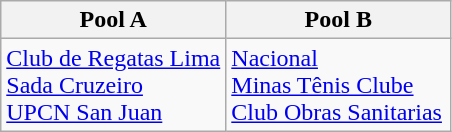<table class="wikitable">
<tr>
<th width=50%>Pool A</th>
<th width=50%>Pool B</th>
</tr>
<tr>
<td> <a href='#'>Club de Regatas Lima</a><br> <a href='#'>Sada Cruzeiro</a><br> <a href='#'>UPCN San Juan</a></td>
<td> <a href='#'>Nacional</a><br> <a href='#'>Minas Tênis Clube</a><br> <a href='#'>Club Obras Sanitarias</a></td>
</tr>
</table>
